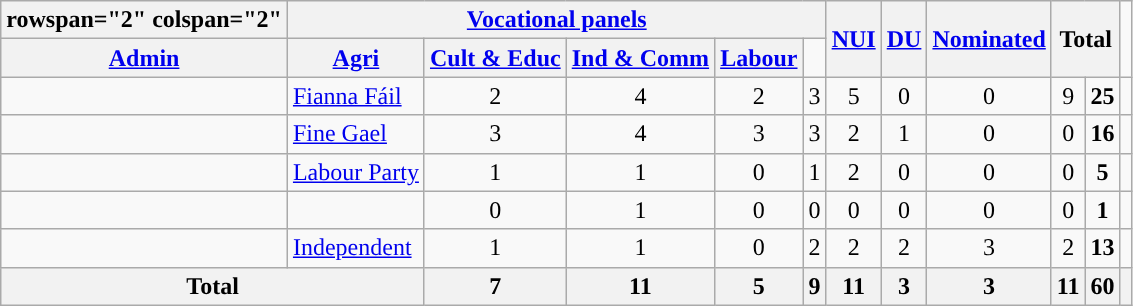<table class="wikitable">
<tr>
<th>rowspan="2" colspan="2" </th>
<th scope="col" colspan="5"><a href='#'>Vocational panels</a></th>
<th rowspan="2"><a href='#'>NUI</a></th>
<th rowspan="2"><a href='#'>DU</a></th>
<th rowspan="2"><a href='#'>Nominated</a></th>
<th rowspan="2" colspan="2">Total</th>
</tr>
<tr>
<th scope="col"><a href='#'>Admin</a></th>
<th scope="col"><a href='#'>Agri</a></th>
<th scope="col"><a href='#'>Cult & Educ</a></th>
<th scope="col"><a href='#'>Ind & Comm</a></th>
<th scope="col"><a href='#'>Labour</a></th>
</tr>
<tr style="text-align:center">
<td style="background-color: "></td>
<td align="left"><a href='#'>Fianna Fáil</a></td>
<td>2</td>
<td>4</td>
<td>2</td>
<td>3</td>
<td>5</td>
<td>0</td>
<td>0</td>
<td>9</td>
<td><strong>25</strong></td>
<td style="background-color: "></td>
</tr>
<tr style="text-align:center">
<td style="background-color: "></td>
<td align="left"><a href='#'>Fine Gael</a></td>
<td>3</td>
<td>4</td>
<td>3</td>
<td>3</td>
<td>2</td>
<td>1</td>
<td>0</td>
<td>0</td>
<td><strong>16</strong></td>
<td style="background-color: "></td>
</tr>
<tr style="text-align:center">
<td style="background-color: "></td>
<td align="left"><a href='#'>Labour Party</a></td>
<td>1</td>
<td>1</td>
<td>0</td>
<td>1</td>
<td>2</td>
<td>0</td>
<td>0</td>
<td>0</td>
<td><strong>5</strong></td>
<td style="background-color: "></td>
</tr>
<tr style="text-align:center">
<td style="background-color: "></td>
<td align="left"></td>
<td>0</td>
<td>1</td>
<td>0</td>
<td>0</td>
<td>0</td>
<td>0</td>
<td>0</td>
<td>0</td>
<td><strong>1</strong></td>
<td style="background-color: "></td>
</tr>
<tr style="text-align:center">
<td style="background-color: "></td>
<td align="left"><a href='#'>Independent</a></td>
<td>1</td>
<td>1</td>
<td>0</td>
<td>2</td>
<td>2</td>
<td>2</td>
<td>3</td>
<td>2</td>
<td><strong>13</strong></td>
<td style="background-color: "></td>
</tr>
<tr style="text-align:center">
<th colspan="2">Total</th>
<th>7</th>
<th>11</th>
<th>5</th>
<th>9</th>
<th>11</th>
<th>3</th>
<th>3</th>
<th>11</th>
<th>60</th>
<th></th>
</tr>
</table>
